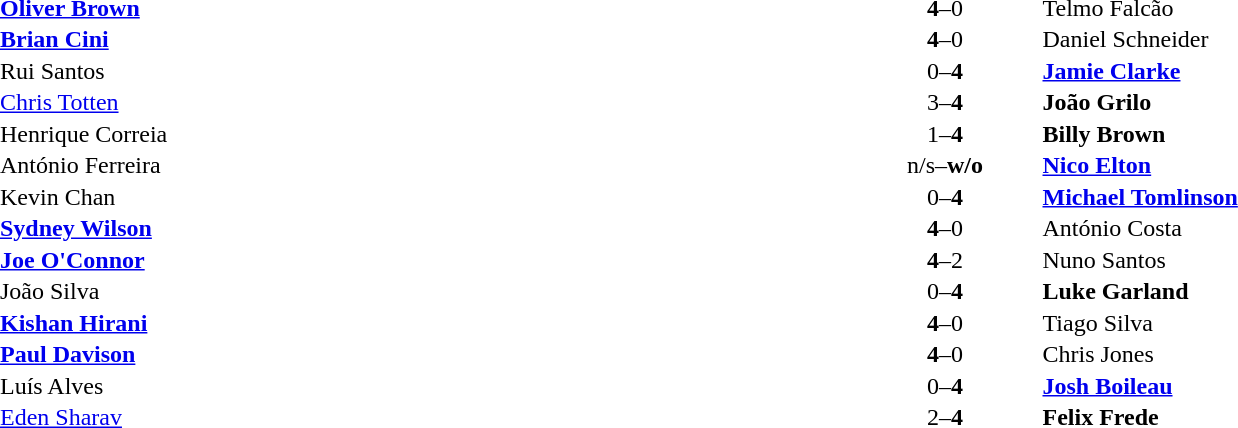<table width="100%" cellspacing="1">
<tr>
<th width=45%></th>
<th width=10%></th>
<th width=45%></th>
</tr>
<tr>
<td> <strong><a href='#'>Oliver Brown</a></strong></td>
<td align="center"><strong>4</strong>–0</td>
<td> Telmo Falcão</td>
</tr>
<tr>
<td> <strong><a href='#'>Brian Cini</a></strong></td>
<td align="center"><strong>4</strong>–0</td>
<td> Daniel Schneider</td>
</tr>
<tr>
<td> Rui Santos</td>
<td align="center">0–<strong>4</strong></td>
<td> <strong><a href='#'>Jamie Clarke</a></strong></td>
</tr>
<tr>
<td> <a href='#'>Chris Totten</a></td>
<td align="center">3–<strong>4</strong></td>
<td> <strong>João Grilo</strong></td>
</tr>
<tr>
<td> Henrique Correia</td>
<td align="center">1–<strong>4</strong></td>
<td> <strong>Billy Brown</strong></td>
</tr>
<tr>
<td> António Ferreira</td>
<td align="center">n/s–<strong>w/o</strong></td>
<td> <strong><a href='#'>Nico Elton</a></strong></td>
</tr>
<tr>
<td> Kevin Chan</td>
<td align="center">0–<strong>4</strong></td>
<td> <strong><a href='#'>Michael Tomlinson</a></strong></td>
</tr>
<tr>
<td> <strong><a href='#'>Sydney Wilson</a></strong></td>
<td align="center"><strong>4</strong>–0</td>
<td> António Costa</td>
</tr>
<tr>
<td> <strong><a href='#'>Joe O'Connor</a></strong></td>
<td align="center"><strong>4</strong>–2</td>
<td> Nuno Santos</td>
</tr>
<tr>
<td> João Silva</td>
<td align="center">0–<strong>4</strong></td>
<td> <strong>Luke Garland</strong></td>
</tr>
<tr>
<td> <strong><a href='#'>Kishan Hirani</a></strong></td>
<td align="center"><strong>4</strong>–0</td>
<td> Tiago Silva</td>
</tr>
<tr>
<td> <strong><a href='#'>Paul Davison</a></strong></td>
<td align="center"><strong>4</strong>–0</td>
<td> Chris Jones</td>
</tr>
<tr>
<td> Luís Alves</td>
<td align="center">0–<strong>4</strong></td>
<td> <strong><a href='#'>Josh Boileau</a></strong></td>
</tr>
<tr>
<td> <a href='#'>Eden Sharav</a></td>
<td align="center">2–<strong>4</strong></td>
<td> <strong>Felix Frede</strong></td>
</tr>
</table>
